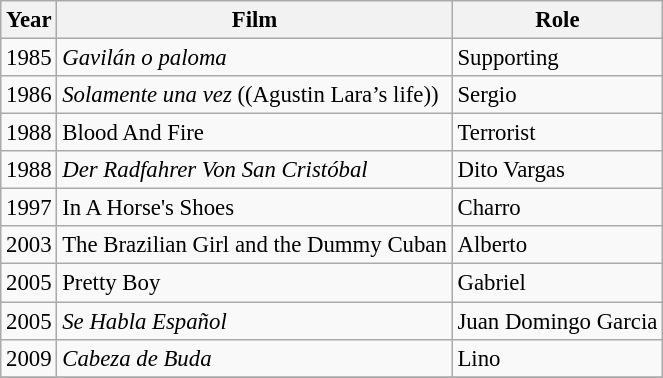<table class="wikitable" style="font-size: 95%;">
<tr>
<th>Year</th>
<th>Film</th>
<th>Role</th>
</tr>
<tr>
<td>1985</td>
<td><em>Gavilán o paloma</em></td>
<td>Supporting</td>
</tr>
<tr>
<td>1986</td>
<td><em>Solamente una vez</em> ((Agustin Lara’s life))</td>
<td>Sergio</td>
</tr>
<tr>
<td>1988</td>
<td>Blood And Fire</td>
<td>Terrorist</td>
</tr>
<tr>
<td>1988</td>
<td><em>Der Radfahrer Von San Cristóbal</em></td>
<td>Dito Vargas</td>
</tr>
<tr>
<td>1997</td>
<td>In A Horse's Shoes</td>
<td>Charro</td>
</tr>
<tr>
<td>2003</td>
<td>The Brazilian Girl and the Dummy Cuban</td>
<td>Alberto</td>
</tr>
<tr>
<td>2005</td>
<td>Pretty Boy</td>
<td>Gabriel</td>
</tr>
<tr>
<td>2005</td>
<td><em>Se Habla Español</em></td>
<td>Juan Domingo Garcia</td>
</tr>
<tr>
<td>2009</td>
<td><em>Cabeza de Buda</em></td>
<td>Lino</td>
</tr>
<tr>
</tr>
</table>
